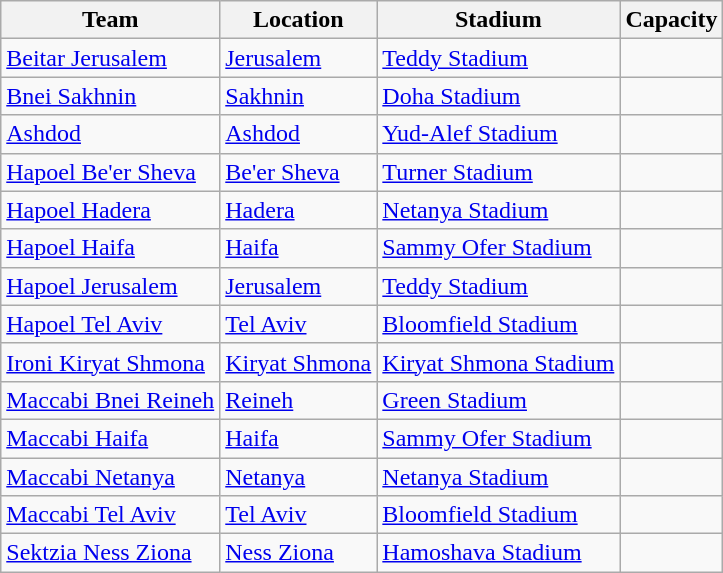<table class="wikitable sortable" style="float:left">
<tr>
<th>Team</th>
<th>Location</th>
<th>Stadium</th>
<th>Capacity</th>
</tr>
<tr>
<td><a href='#'>Beitar Jerusalem</a></td>
<td><a href='#'>Jerusalem</a></td>
<td><a href='#'>Teddy Stadium</a></td>
<td align=center></td>
</tr>
<tr>
<td><a href='#'>Bnei Sakhnin</a></td>
<td><a href='#'>Sakhnin</a></td>
<td><a href='#'>Doha Stadium</a></td>
<td align=center></td>
</tr>
<tr>
<td><a href='#'>Ashdod</a></td>
<td><a href='#'>Ashdod</a></td>
<td><a href='#'>Yud-Alef Stadium</a></td>
<td align=center></td>
</tr>
<tr>
<td><a href='#'>Hapoel Be'er Sheva</a></td>
<td><a href='#'>Be'er Sheva</a></td>
<td><a href='#'>Turner Stadium</a></td>
<td align=center></td>
</tr>
<tr>
<td><a href='#'>Hapoel Hadera</a></td>
<td><a href='#'>Hadera</a></td>
<td><a href='#'>Netanya Stadium</a></td>
<td align=center></td>
</tr>
<tr>
<td><a href='#'>Hapoel Haifa</a></td>
<td><a href='#'>Haifa</a></td>
<td><a href='#'>Sammy Ofer Stadium</a></td>
<td align=center></td>
</tr>
<tr>
<td><a href='#'>Hapoel Jerusalem</a></td>
<td><a href='#'>Jerusalem</a></td>
<td><a href='#'>Teddy Stadium</a></td>
<td align=center></td>
</tr>
<tr>
<td><a href='#'>Hapoel Tel Aviv</a></td>
<td><a href='#'>Tel Aviv</a></td>
<td><a href='#'>Bloomfield Stadium</a></td>
<td align=center></td>
</tr>
<tr>
<td><a href='#'>Ironi Kiryat Shmona</a></td>
<td><a href='#'>Kiryat Shmona</a></td>
<td><a href='#'>Kiryat Shmona Stadium</a></td>
<td align=center></td>
</tr>
<tr>
<td><a href='#'>Maccabi Bnei Reineh</a></td>
<td><a href='#'>Reineh</a></td>
<td><a href='#'>Green Stadium</a></td>
<td align=center></td>
</tr>
<tr>
<td><a href='#'>Maccabi Haifa</a></td>
<td><a href='#'>Haifa</a></td>
<td><a href='#'>Sammy Ofer Stadium</a></td>
<td align=center></td>
</tr>
<tr>
<td><a href='#'>Maccabi Netanya</a></td>
<td><a href='#'>Netanya</a></td>
<td><a href='#'>Netanya Stadium</a></td>
<td align=center></td>
</tr>
<tr>
<td><a href='#'>Maccabi Tel Aviv</a></td>
<td><a href='#'>Tel Aviv</a></td>
<td><a href='#'>Bloomfield Stadium</a></td>
<td align=center></td>
</tr>
<tr>
<td><a href='#'>Sektzia Ness Ziona</a></td>
<td><a href='#'>Ness Ziona</a></td>
<td><a href='#'>Hamoshava Stadium</a></td>
<td align=center></td>
</tr>
</table>
